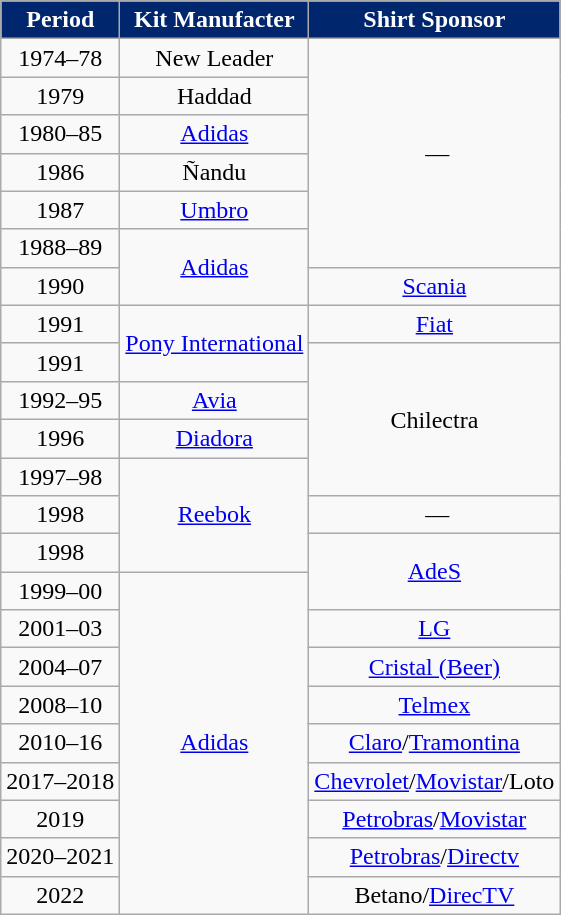<table class="wikitable" style="text-align:center;margin-left:1em">
<tr>
<th style="color:#FFFFFF; background:#00266E;">Period</th>
<th style="color:#FFFFFF; background:#00266E;">Kit Manufacter</th>
<th style="color:#FFFFFF; background:#00266E;">Shirt Sponsor</th>
</tr>
<tr>
<td>1974–78</td>
<td>New Leader</td>
<td rowspan=6> —</td>
</tr>
<tr>
<td>1979</td>
<td>Haddad</td>
</tr>
<tr>
<td>1980–85</td>
<td><a href='#'>Adidas</a></td>
</tr>
<tr>
<td>1986</td>
<td>Ñandu</td>
</tr>
<tr>
<td>1987</td>
<td><a href='#'>Umbro</a></td>
</tr>
<tr>
<td>1988–89</td>
<td rowspan=2><a href='#'>Adidas</a></td>
</tr>
<tr>
<td>1990</td>
<td><a href='#'>Scania</a></td>
</tr>
<tr>
<td>1991</td>
<td rowspan=2><a href='#'>Pony International</a></td>
<td><a href='#'>Fiat</a></td>
</tr>
<tr>
<td>1991</td>
<td rowspan=4>Chilectra</td>
</tr>
<tr>
<td>1992–95</td>
<td><a href='#'>Avia</a></td>
</tr>
<tr>
<td>1996</td>
<td><a href='#'>Diadora</a></td>
</tr>
<tr>
<td>1997–98</td>
<td rowspan=3><a href='#'>Reebok</a></td>
</tr>
<tr>
<td>1998</td>
<td> —</td>
</tr>
<tr>
<td>1998</td>
<td rowspan=2><a href='#'>AdeS</a></td>
</tr>
<tr>
<td>1999–00</td>
<td rowspan="9"><a href='#'>Adidas</a></td>
</tr>
<tr>
<td>2001–03</td>
<td><a href='#'>LG</a></td>
</tr>
<tr>
<td>2004–07</td>
<td><a href='#'>Cristal (Beer)</a></td>
</tr>
<tr>
<td>2008–10</td>
<td><a href='#'>Telmex</a></td>
</tr>
<tr>
<td>2010–16</td>
<td><a href='#'>Claro</a>/<a href='#'>Tramontina</a></td>
</tr>
<tr>
<td>2017–2018</td>
<td><a href='#'>Chevrolet</a>/<a href='#'>Movistar</a>/Loto</td>
</tr>
<tr>
<td>2019</td>
<td><a href='#'>Petrobras</a>/<a href='#'>Movistar</a></td>
</tr>
<tr>
<td>2020–2021</td>
<td><a href='#'>Petrobras</a>/<a href='#'>Directv</a></td>
</tr>
<tr>
<td>2022</td>
<td>Betano/<a href='#'>DirecTV</a></td>
</tr>
</table>
